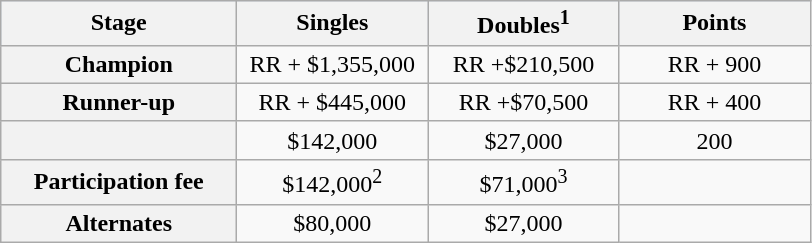<table class=wikitable style=text-align:center>
<tr style="background:#d1e4fd;">
<th width=150>Stage</th>
<th width=120>Singles</th>
<th width=120>Doubles<sup>1</sup></th>
<th width=120>Points</th>
</tr>
<tr>
<th>Champion</th>
<td>RR + $1,355,000</td>
<td>RR +$210,500</td>
<td>RR + 900</td>
</tr>
<tr>
<th>Runner-up</th>
<td>RR + $445,000</td>
<td>RR +$70,500</td>
<td>RR + 400</td>
</tr>
<tr>
<th></th>
<td>$142,000</td>
<td>$27,000</td>
<td>200</td>
</tr>
<tr>
<th>Participation fee</th>
<td>$142,000<sup>2</sup></td>
<td>$71,000<sup>3</sup></td>
<td></td>
</tr>
<tr>
<th>Alternates</th>
<td>$80,000</td>
<td>$27,000</td>
<td></td>
</tr>
</table>
